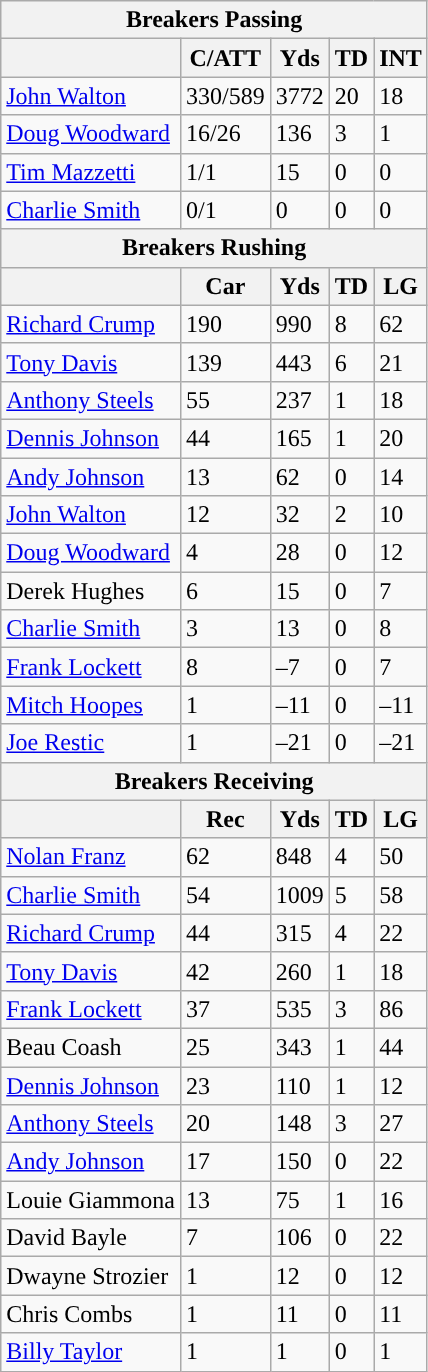<table class="wikitable">
<tr>
<th colspan="5">Breakers Passing</th>
</tr>
<tr>
<th></th>
<th>C/ATT</th>
<th>Yds</th>
<th>TD</th>
<th>INT</th>
</tr>
<tr>
<td><a href='#'>John Walton</a></td>
<td>330/589</td>
<td>3772</td>
<td>20</td>
<td>18</td>
</tr>
<tr>
<td><a href='#'>Doug Woodward</a></td>
<td>16/26</td>
<td>136</td>
<td>3</td>
<td>1</td>
</tr>
<tr>
<td><a href='#'>Tim Mazzetti</a></td>
<td>1/1</td>
<td>15</td>
<td>0</td>
<td>0</td>
</tr>
<tr>
<td><a href='#'>Charlie Smith</a></td>
<td>0/1</td>
<td>0</td>
<td>0</td>
<td>0</td>
</tr>
<tr>
<th colspan="5">Breakers Rushing</th>
</tr>
<tr>
<th></th>
<th>Car</th>
<th>Yds</th>
<th>TD</th>
<th>LG</th>
</tr>
<tr>
<td><a href='#'>Richard Crump</a></td>
<td>190</td>
<td>990</td>
<td>8</td>
<td>62</td>
</tr>
<tr>
<td><a href='#'>Tony Davis</a></td>
<td>139</td>
<td>443</td>
<td>6</td>
<td>21</td>
</tr>
<tr>
<td><a href='#'>Anthony Steels</a></td>
<td>55</td>
<td>237</td>
<td>1</td>
<td>18</td>
</tr>
<tr>
<td><a href='#'>Dennis Johnson</a></td>
<td>44</td>
<td>165</td>
<td>1</td>
<td>20</td>
</tr>
<tr>
<td><a href='#'>Andy Johnson</a></td>
<td>13</td>
<td>62</td>
<td>0</td>
<td>14</td>
</tr>
<tr>
<td><a href='#'>John Walton</a></td>
<td>12</td>
<td>32</td>
<td>2</td>
<td>10</td>
</tr>
<tr>
<td><a href='#'>Doug Woodward</a></td>
<td>4</td>
<td>28</td>
<td>0</td>
<td>12</td>
</tr>
<tr>
<td>Derek Hughes</td>
<td>6</td>
<td>15</td>
<td>0</td>
<td>7</td>
</tr>
<tr>
<td><a href='#'>Charlie Smith</a></td>
<td>3</td>
<td>13</td>
<td>0</td>
<td>8</td>
</tr>
<tr>
<td><a href='#'>Frank Lockett</a></td>
<td>8</td>
<td>–7</td>
<td>0</td>
<td>7</td>
</tr>
<tr>
<td><a href='#'>Mitch Hoopes</a></td>
<td>1</td>
<td>–11</td>
<td>0</td>
<td>–11</td>
</tr>
<tr>
<td><a href='#'>Joe Restic</a></td>
<td>1</td>
<td>–21</td>
<td>0</td>
<td>–21</td>
</tr>
<tr>
<th colspan="5">Breakers Receiving</th>
</tr>
<tr>
<th></th>
<th>Rec</th>
<th>Yds</th>
<th>TD</th>
<th>LG</th>
</tr>
<tr>
<td><a href='#'>Nolan Franz</a></td>
<td>62</td>
<td>848</td>
<td>4</td>
<td>50</td>
</tr>
<tr>
<td><a href='#'>Charlie Smith</a></td>
<td>54</td>
<td>1009</td>
<td>5</td>
<td>58</td>
</tr>
<tr>
<td><a href='#'>Richard Crump</a></td>
<td>44</td>
<td>315</td>
<td>4</td>
<td>22</td>
</tr>
<tr>
<td><a href='#'>Tony Davis</a></td>
<td>42</td>
<td>260</td>
<td>1</td>
<td>18</td>
</tr>
<tr>
<td><a href='#'>Frank Lockett</a></td>
<td>37</td>
<td>535</td>
<td>3</td>
<td>86</td>
</tr>
<tr>
<td>Beau Coash</td>
<td>25</td>
<td>343</td>
<td>1</td>
<td>44</td>
</tr>
<tr>
<td><a href='#'>Dennis Johnson</a></td>
<td>23</td>
<td>110</td>
<td>1</td>
<td>12</td>
</tr>
<tr>
<td><a href='#'>Anthony Steels</a></td>
<td>20</td>
<td>148</td>
<td>3</td>
<td>27</td>
</tr>
<tr>
<td><a href='#'>Andy Johnson</a></td>
<td>17</td>
<td>150</td>
<td>0</td>
<td>22</td>
</tr>
<tr>
<td>Louie Giammona</td>
<td>13</td>
<td>75</td>
<td>1</td>
<td>16</td>
</tr>
<tr>
<td>David Bayle</td>
<td>7</td>
<td>106</td>
<td>0</td>
<td>22</td>
</tr>
<tr>
<td>Dwayne Strozier</td>
<td>1</td>
<td>12</td>
<td>0</td>
<td>12</td>
</tr>
<tr>
<td>Chris Combs</td>
<td>1</td>
<td>11</td>
<td>0</td>
<td>11</td>
</tr>
<tr>
<td><a href='#'>Billy Taylor</a></td>
<td>1</td>
<td>1</td>
<td>0</td>
<td>1</td>
</tr>
</table>
